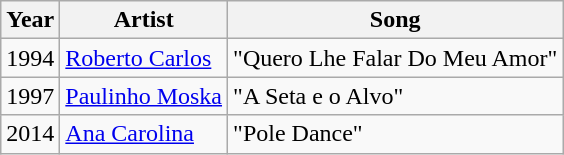<table class="wikitable">
<tr>
<th>Year</th>
<th>Artist</th>
<th>Song</th>
</tr>
<tr>
<td>1994</td>
<td><a href='#'>Roberto Carlos</a></td>
<td>"Quero Lhe Falar Do Meu Amor"</td>
</tr>
<tr>
<td>1997</td>
<td><a href='#'>Paulinho Moska</a></td>
<td>"A Seta e o Alvo"</td>
</tr>
<tr>
<td>2014</td>
<td><a href='#'>Ana Carolina</a></td>
<td>"Pole Dance"</td>
</tr>
</table>
